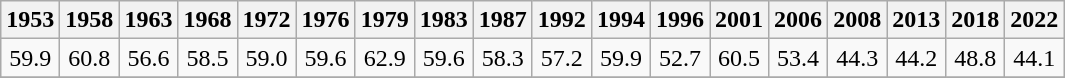<table class="wikitable" style="text-align:center">
<tr>
<th>1953</th>
<th>1958</th>
<th>1963</th>
<th>1968</th>
<th>1972</th>
<th>1976</th>
<th>1979</th>
<th>1983</th>
<th>1987</th>
<th>1992</th>
<th>1994</th>
<th>1996</th>
<th>2001</th>
<th>2006</th>
<th>2008</th>
<th>2013</th>
<th>2018</th>
<th>2022</th>
</tr>
<tr>
<td>59.9</td>
<td>60.8</td>
<td>56.6</td>
<td>58.5</td>
<td>59.0</td>
<td>59.6</td>
<td>62.9</td>
<td>59.6</td>
<td>58.3</td>
<td>57.2</td>
<td>59.9</td>
<td>52.7</td>
<td>60.5</td>
<td>53.4</td>
<td>44.3</td>
<td>44.2</td>
<td>48.8</td>
<td>44.1</td>
</tr>
<tr>
</tr>
</table>
